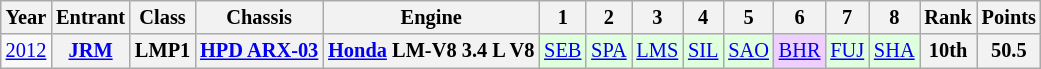<table class="wikitable" style="text-align:center; font-size:85%">
<tr>
<th>Year</th>
<th>Entrant</th>
<th>Class</th>
<th>Chassis</th>
<th>Engine</th>
<th>1</th>
<th>2</th>
<th>3</th>
<th>4</th>
<th>5</th>
<th>6</th>
<th>7</th>
<th>8</th>
<th>Rank</th>
<th>Points</th>
</tr>
<tr>
<td><a href='#'>2012</a></td>
<th><a href='#'>JRM</a></th>
<th>LMP1</th>
<th nowrap><a href='#'>HPD ARX-03</a></th>
<th nowrap><a href='#'>Honda</a> LM-V8 3.4 L V8</th>
<td style="background:#DFFFDF;"><a href='#'>SEB</a><br></td>
<td style="background:#DFFFDF;"><a href='#'>SPA</a><br></td>
<td style="background:#DFFFDF;"><a href='#'>LMS</a><br></td>
<td style="background:#DFFFDF;"><a href='#'>SIL</a><br></td>
<td style="background:#DFFFDF;"><a href='#'>SAO</a><br></td>
<td style="background:#EFCFFF;"><a href='#'>BHR</a><br></td>
<td style="background:#DFFFDF;"><a href='#'>FUJ</a><br></td>
<td style="background:#DFFFDF;"><a href='#'>SHA</a><br></td>
<th>10th</th>
<th>50.5</th>
</tr>
</table>
